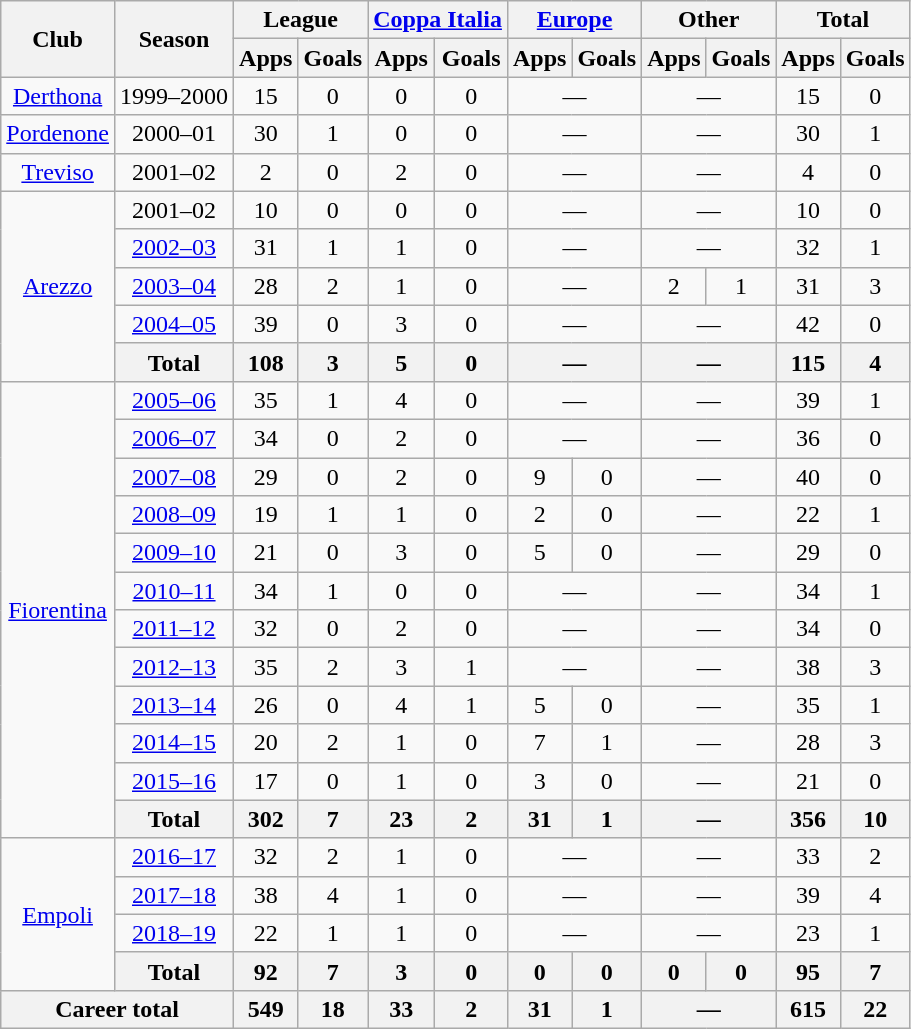<table class="wikitable" style="text-align: center">
<tr>
<th rowspan="2">Club</th>
<th rowspan="2">Season</th>
<th colspan="2">League</th>
<th colspan="2"><a href='#'>Coppa Italia</a></th>
<th colspan="2"><a href='#'>Europe</a></th>
<th colspan="2">Other</th>
<th colspan="2">Total</th>
</tr>
<tr>
<th>Apps</th>
<th>Goals</th>
<th>Apps</th>
<th>Goals</th>
<th>Apps</th>
<th>Goals</th>
<th>Apps</th>
<th>Goals</th>
<th>Apps</th>
<th>Goals</th>
</tr>
<tr>
<td><a href='#'>Derthona</a></td>
<td>1999–2000</td>
<td>15</td>
<td>0</td>
<td>0</td>
<td>0</td>
<td colspan="2">—</td>
<td colspan="2">—</td>
<td>15</td>
<td>0</td>
</tr>
<tr>
<td><a href='#'>Pordenone</a></td>
<td>2000–01</td>
<td>30</td>
<td>1</td>
<td>0</td>
<td>0</td>
<td colspan="2">—</td>
<td colspan="2">—</td>
<td>30</td>
<td>1</td>
</tr>
<tr>
<td><a href='#'>Treviso</a></td>
<td>2001–02</td>
<td>2</td>
<td>0</td>
<td>2</td>
<td>0</td>
<td colspan="2">—</td>
<td colspan="2">—</td>
<td>4</td>
<td>0</td>
</tr>
<tr>
<td rowspan="5"><a href='#'>Arezzo</a></td>
<td>2001–02</td>
<td>10</td>
<td>0</td>
<td>0</td>
<td>0</td>
<td colspan="2">—</td>
<td colspan="2">—</td>
<td>10</td>
<td>0</td>
</tr>
<tr>
<td><a href='#'>2002–03</a></td>
<td>31</td>
<td>1</td>
<td>1</td>
<td>0</td>
<td colspan="2">—</td>
<td colspan="2">—</td>
<td>32</td>
<td>1</td>
</tr>
<tr>
<td><a href='#'>2003–04</a></td>
<td>28</td>
<td>2</td>
<td>1</td>
<td>0</td>
<td colspan="2">—</td>
<td>2</td>
<td>1</td>
<td>31</td>
<td>3</td>
</tr>
<tr>
<td><a href='#'>2004–05</a></td>
<td>39</td>
<td>0</td>
<td>3</td>
<td>0</td>
<td colspan="2">—</td>
<td colspan="2">—</td>
<td>42</td>
<td>0</td>
</tr>
<tr>
<th>Total</th>
<th>108</th>
<th>3</th>
<th>5</th>
<th>0</th>
<th colspan="2">—</th>
<th colspan="2">—</th>
<th>115</th>
<th>4</th>
</tr>
<tr>
<td rowspan="12"><a href='#'>Fiorentina</a></td>
<td><a href='#'>2005–06</a></td>
<td>35</td>
<td>1</td>
<td>4</td>
<td>0</td>
<td colspan="2">—</td>
<td colspan="2">—</td>
<td>39</td>
<td>1</td>
</tr>
<tr>
<td><a href='#'>2006–07</a></td>
<td>34</td>
<td>0</td>
<td>2</td>
<td>0</td>
<td colspan="2">—</td>
<td colspan="2">—</td>
<td>36</td>
<td>0</td>
</tr>
<tr>
<td><a href='#'>2007–08</a></td>
<td>29</td>
<td>0</td>
<td>2</td>
<td>0</td>
<td>9</td>
<td>0</td>
<td colspan="2">—</td>
<td>40</td>
<td>0</td>
</tr>
<tr>
<td><a href='#'>2008–09</a></td>
<td>19</td>
<td>1</td>
<td>1</td>
<td>0</td>
<td>2</td>
<td>0</td>
<td colspan="2">—</td>
<td>22</td>
<td>1</td>
</tr>
<tr>
<td><a href='#'>2009–10</a></td>
<td>21</td>
<td>0</td>
<td>3</td>
<td>0</td>
<td>5</td>
<td>0</td>
<td colspan="2">—</td>
<td>29</td>
<td>0</td>
</tr>
<tr>
<td><a href='#'>2010–11</a></td>
<td>34</td>
<td>1</td>
<td>0</td>
<td>0</td>
<td colspan="2">—</td>
<td colspan="2">—</td>
<td>34</td>
<td>1</td>
</tr>
<tr>
<td><a href='#'>2011–12</a></td>
<td>32</td>
<td>0</td>
<td>2</td>
<td>0</td>
<td colspan="2">—</td>
<td colspan="2">—</td>
<td>34</td>
<td>0</td>
</tr>
<tr>
<td><a href='#'>2012–13</a></td>
<td>35</td>
<td>2</td>
<td>3</td>
<td>1</td>
<td colspan="2">—</td>
<td colspan="2">—</td>
<td>38</td>
<td>3</td>
</tr>
<tr>
<td><a href='#'>2013–14</a></td>
<td>26</td>
<td>0</td>
<td>4</td>
<td>1</td>
<td>5</td>
<td>0</td>
<td colspan="2">—</td>
<td>35</td>
<td>1</td>
</tr>
<tr>
<td><a href='#'>2014–15</a></td>
<td>20</td>
<td>2</td>
<td>1</td>
<td>0</td>
<td>7</td>
<td>1</td>
<td colspan="2">—</td>
<td>28</td>
<td>3</td>
</tr>
<tr>
<td><a href='#'>2015–16</a></td>
<td>17</td>
<td>0</td>
<td>1</td>
<td>0</td>
<td>3</td>
<td>0</td>
<td colspan="2">—</td>
<td>21</td>
<td>0</td>
</tr>
<tr>
<th>Total</th>
<th>302</th>
<th>7</th>
<th>23</th>
<th>2</th>
<th>31</th>
<th>1</th>
<th colspan="2">—</th>
<th>356</th>
<th>10</th>
</tr>
<tr>
<td rowspan="4"><a href='#'>Empoli</a></td>
<td><a href='#'>2016–17</a></td>
<td>32</td>
<td>2</td>
<td>1</td>
<td>0</td>
<td colspan="2">—</td>
<td colspan="2">—</td>
<td>33</td>
<td>2</td>
</tr>
<tr>
<td><a href='#'>2017–18</a></td>
<td>38</td>
<td>4</td>
<td>1</td>
<td>0</td>
<td colspan="2">—</td>
<td colspan="2">—</td>
<td>39</td>
<td>4</td>
</tr>
<tr>
<td><a href='#'>2018–19</a></td>
<td>22</td>
<td>1</td>
<td>1</td>
<td>0</td>
<td colspan="2">—</td>
<td colspan="2">—</td>
<td>23</td>
<td>1</td>
</tr>
<tr>
<th>Total</th>
<th>92</th>
<th>7</th>
<th>3</th>
<th>0</th>
<th>0</th>
<th>0</th>
<th>0</th>
<th>0</th>
<th>95</th>
<th>7</th>
</tr>
<tr>
<th colspan="2">Career total</th>
<th>549</th>
<th>18</th>
<th>33</th>
<th>2</th>
<th>31</th>
<th>1</th>
<th colspan="2">—</th>
<th>615</th>
<th>22</th>
</tr>
</table>
